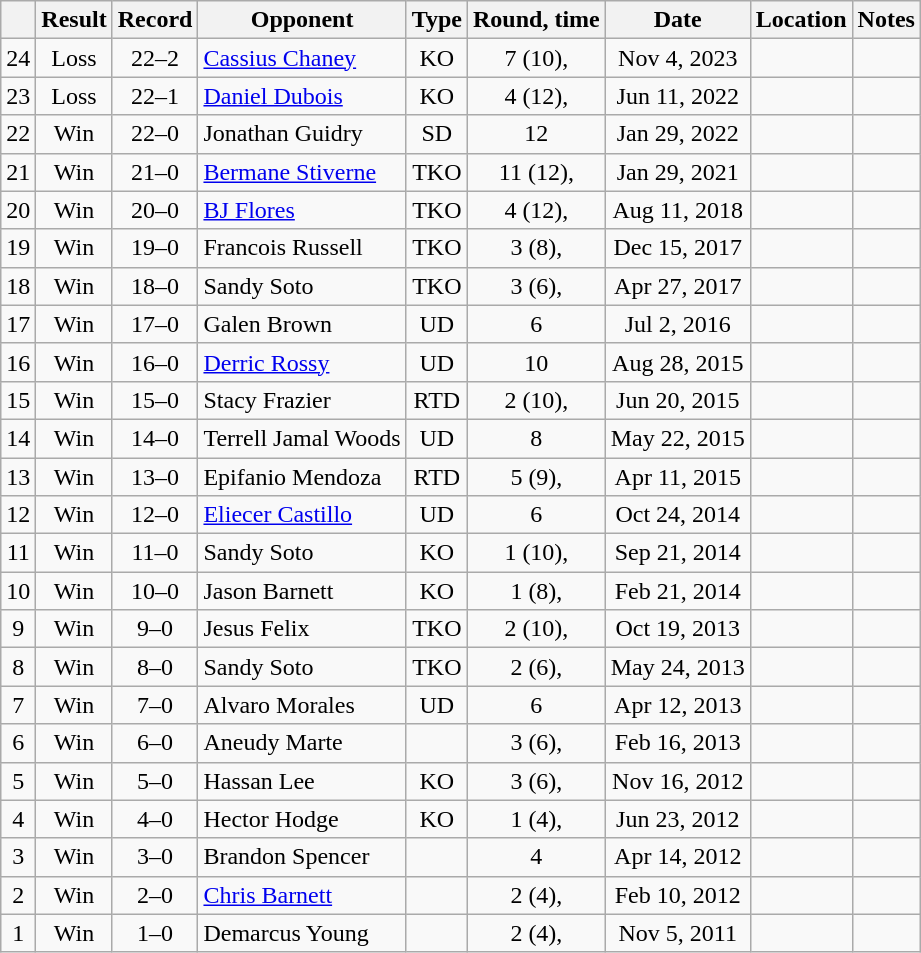<table class="wikitable" style="text-align:center">
<tr>
<th></th>
<th>Result</th>
<th>Record</th>
<th>Opponent</th>
<th>Type</th>
<th>Round, time</th>
<th>Date</th>
<th>Location</th>
<th>Notes</th>
</tr>
<tr>
<td>24</td>
<td>Loss</td>
<td>22–2</td>
<td align=left><a href='#'>Cassius Chaney</a></td>
<td>KO</td>
<td>7 (10), </td>
<td>Nov 4, 2023</td>
<td align=left></td>
<td></td>
</tr>
<tr>
<td>23</td>
<td>Loss</td>
<td>22–1</td>
<td align=left><a href='#'>Daniel Dubois</a></td>
<td>KO</td>
<td>4 (12), </td>
<td>Jun 11, 2022</td>
<td align=left></td>
<td align=left></td>
</tr>
<tr>
<td>22</td>
<td>Win</td>
<td>22–0</td>
<td align=left>Jonathan Guidry</td>
<td>SD</td>
<td>12</td>
<td>Jan 29, 2022</td>
<td align=left></td>
<td align=left></td>
</tr>
<tr>
<td>21</td>
<td>Win</td>
<td>21–0</td>
<td align=left><a href='#'>Bermane Stiverne</a></td>
<td>TKO</td>
<td>11 (12), </td>
<td>Jan 29, 2021</td>
<td align=left></td>
<td align=left></td>
</tr>
<tr>
<td>20</td>
<td>Win</td>
<td>20–0</td>
<td align=left><a href='#'>BJ Flores</a></td>
<td>TKO</td>
<td>4 (12), </td>
<td>Aug 11, 2018</td>
<td align=left></td>
<td align=left></td>
</tr>
<tr>
<td>19</td>
<td>Win</td>
<td>19–0</td>
<td align=left>Francois Russell</td>
<td>TKO</td>
<td>3 (8), </td>
<td>Dec 15, 2017</td>
<td align=left></td>
<td></td>
</tr>
<tr>
<td>18</td>
<td>Win</td>
<td>18–0</td>
<td align=left>Sandy Soto</td>
<td>TKO</td>
<td>3 (6), </td>
<td>Apr 27, 2017</td>
<td align=left></td>
<td></td>
</tr>
<tr>
<td>17</td>
<td>Win</td>
<td>17–0</td>
<td align=left>Galen Brown</td>
<td>UD</td>
<td>6</td>
<td>Jul 2, 2016</td>
<td align=left></td>
<td></td>
</tr>
<tr>
<td>16</td>
<td>Win</td>
<td>16–0</td>
<td align=left><a href='#'>Derric Rossy</a></td>
<td>UD</td>
<td>10</td>
<td>Aug 28, 2015</td>
<td align=left></td>
<td align=left></td>
</tr>
<tr>
<td>15</td>
<td>Win</td>
<td>15–0</td>
<td align=left>Stacy Frazier</td>
<td>RTD</td>
<td>2 (10), </td>
<td>Jun 20, 2015</td>
<td align=left></td>
<td></td>
</tr>
<tr>
<td>14</td>
<td>Win</td>
<td>14–0</td>
<td align=left>Terrell Jamal Woods</td>
<td>UD</td>
<td>8</td>
<td>May 22, 2015</td>
<td align=left></td>
<td></td>
</tr>
<tr>
<td>13</td>
<td>Win</td>
<td>13–0</td>
<td align=left>Epifanio Mendoza</td>
<td>RTD</td>
<td>5 (9), </td>
<td>Apr 11, 2015</td>
<td align=left></td>
<td align=left></td>
</tr>
<tr>
<td>12</td>
<td>Win</td>
<td>12–0</td>
<td align=left><a href='#'>Eliecer Castillo</a></td>
<td>UD</td>
<td>6</td>
<td>Oct 24, 2014</td>
<td align=left></td>
<td></td>
</tr>
<tr>
<td>11</td>
<td>Win</td>
<td>11–0</td>
<td align=left>Sandy Soto</td>
<td>KO</td>
<td>1 (10), </td>
<td>Sep 21, 2014</td>
<td align=left></td>
<td></td>
</tr>
<tr>
<td>10</td>
<td>Win</td>
<td>10–0</td>
<td align=left>Jason Barnett</td>
<td>KO</td>
<td>1 (8), </td>
<td>Feb 21, 2014</td>
<td align=left></td>
<td></td>
</tr>
<tr>
<td>9</td>
<td>Win</td>
<td>9–0</td>
<td align=left>Jesus Felix</td>
<td>TKO</td>
<td>2 (10), </td>
<td>Oct 19, 2013</td>
<td align=left></td>
<td></td>
</tr>
<tr>
<td>8</td>
<td>Win</td>
<td>8–0</td>
<td align=left>Sandy Soto</td>
<td>TKO</td>
<td>2 (6), </td>
<td>May 24, 2013</td>
<td align=left></td>
<td></td>
</tr>
<tr>
<td>7</td>
<td>Win</td>
<td>7–0</td>
<td align=left>Alvaro Morales</td>
<td>UD</td>
<td>6</td>
<td>Apr 12, 2013</td>
<td align=left></td>
<td></td>
</tr>
<tr>
<td>6</td>
<td>Win</td>
<td>6–0</td>
<td align=left>Aneudy Marte</td>
<td></td>
<td>3 (6), </td>
<td>Feb 16, 2013</td>
<td align=left></td>
<td></td>
</tr>
<tr>
<td>5</td>
<td>Win</td>
<td>5–0</td>
<td align=left>Hassan Lee</td>
<td>KO</td>
<td>3 (6), </td>
<td>Nov 16, 2012</td>
<td align=left></td>
<td></td>
</tr>
<tr>
<td>4</td>
<td>Win</td>
<td>4–0</td>
<td align=left>Hector Hodge</td>
<td>KO</td>
<td>1 (4), </td>
<td>Jun 23, 2012</td>
<td align=left></td>
<td></td>
</tr>
<tr>
<td>3</td>
<td>Win</td>
<td>3–0</td>
<td align=left>Brandon Spencer</td>
<td></td>
<td>4</td>
<td>Apr 14, 2012</td>
<td align=left></td>
<td></td>
</tr>
<tr>
<td>2</td>
<td>Win</td>
<td>2–0</td>
<td align=left><a href='#'>Chris Barnett</a></td>
<td></td>
<td>2 (4), </td>
<td>Feb 10, 2012</td>
<td align=left></td>
<td></td>
</tr>
<tr>
<td>1</td>
<td>Win</td>
<td>1–0</td>
<td align=left>Demarcus Young</td>
<td></td>
<td>2 (4), </td>
<td>Nov 5, 2011</td>
<td align=left></td>
<td></td>
</tr>
</table>
